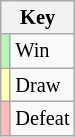<table class="wikitable" style="font-size: 85%">
<tr>
<th colspan="2">Key</th>
</tr>
<tr>
<td bgcolor=#BBF3BB></td>
<td>Win</td>
</tr>
<tr>
<td bgcolor=#FFFFBB></td>
<td>Draw</td>
</tr>
<tr>
<td bgcolor=#FFBBBB></td>
<td>Defeat</td>
</tr>
</table>
